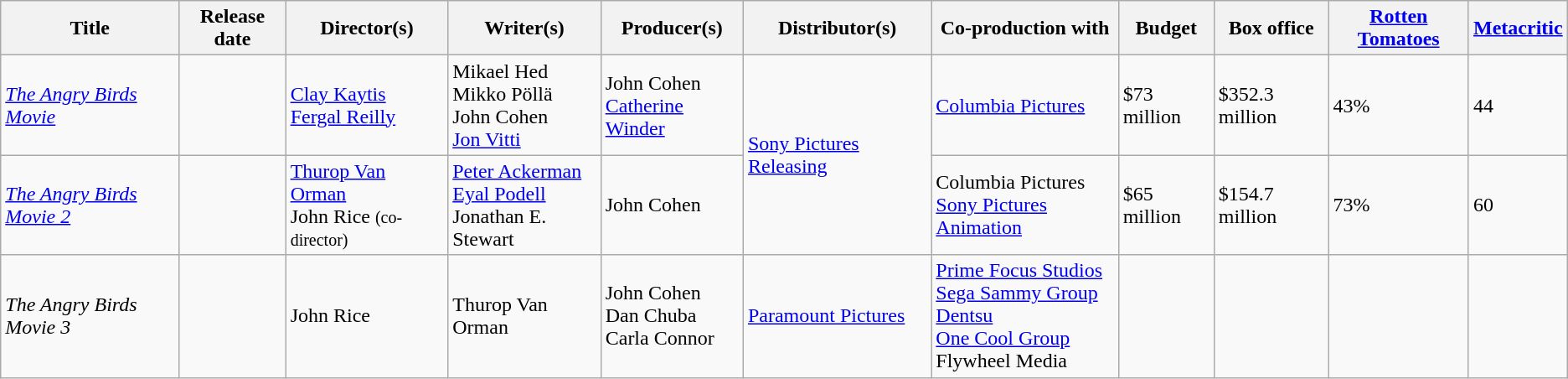<table class="wikitable">
<tr>
<th>Title</th>
<th>Release date</th>
<th>Director(s)</th>
<th>Writer(s)</th>
<th>Producer(s)</th>
<th>Distributor(s)</th>
<th>Co-production with</th>
<th>Budget</th>
<th>Box office</th>
<th><a href='#'>Rotten Tomatoes</a></th>
<th><a href='#'>Metacritic</a></th>
</tr>
<tr>
<td><em><a href='#'>The Angry Birds Movie</a></em></td>
<td></td>
<td><a href='#'>Clay Kaytis</a><br><a href='#'>Fergal Reilly</a></td>
<td> Mikael Hed<br>Mikko Pöllä<br>John Cohen<br> <a href='#'>Jon Vitti</a></td>
<td>John Cohen<br><a href='#'>Catherine Winder</a></td>
<td rowspan="2"><a href='#'>Sony Pictures Releasing</a></td>
<td><a href='#'>Columbia Pictures</a></td>
<td>$73 million</td>
<td>$352.3 million</td>
<td>43%</td>
<td>44</td>
</tr>
<tr>
<td><em><a href='#'>The Angry Birds Movie 2</a></em></td>
<td></td>
<td><a href='#'>Thurop Van Orman</a><br>John Rice <small>(co-director)</small></td>
<td><a href='#'>Peter Ackerman</a><br><a href='#'>Eyal Podell</a><br>Jonathan E. Stewart</td>
<td>John Cohen</td>
<td>Columbia Pictures<br><a href='#'>Sony Pictures Animation</a></td>
<td>$65 million</td>
<td>$154.7 million</td>
<td>73%</td>
<td>60</td>
</tr>
<tr>
<td><em>The Angry Birds Movie 3</em></td>
<td></td>
<td>John Rice</td>
<td>Thurop Van Orman</td>
<td>John Cohen<br>Dan Chuba<br>Carla Connor</td>
<td><a href='#'>Paramount Pictures</a></td>
<td><a href='#'>Prime Focus Studios</a><br><a href='#'>Sega Sammy Group</a><br><a href='#'>Dentsu</a><br><a href='#'>One Cool Group</a><br>Flywheel Media</td>
<td></td>
<td></td>
<td></td>
<td></td>
</tr>
</table>
